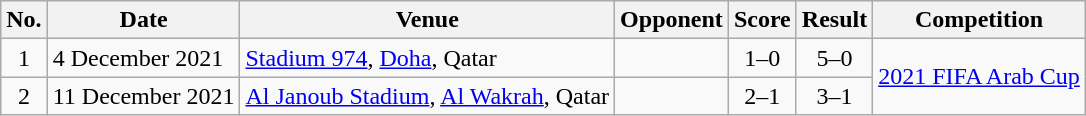<table class="wikitable sortable">
<tr>
<th scope="col">No.</th>
<th scope="col">Date</th>
<th scope="col">Venue</th>
<th scope="col">Opponent</th>
<th scope="col">Score</th>
<th scope="col">Result</th>
<th scope="col">Competition</th>
</tr>
<tr>
<td align="center">1</td>
<td>4 December 2021</td>
<td><a href='#'>Stadium 974</a>, <a href='#'>Doha</a>, Qatar</td>
<td></td>
<td align="center">1–0</td>
<td align="center">5–0</td>
<td rowspan="2"><a href='#'>2021 FIFA Arab Cup</a></td>
</tr>
<tr>
<td align="center">2</td>
<td>11 December 2021</td>
<td><a href='#'>Al Janoub Stadium</a>, <a href='#'>Al Wakrah</a>, Qatar</td>
<td></td>
<td align="center">2–1</td>
<td align="center">3–1 </td>
</tr>
</table>
